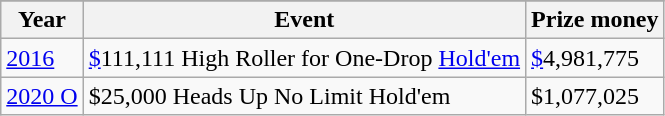<table class="wikitable">
<tr>
</tr>
<tr>
<th>Year</th>
<th>Event</th>
<th>Prize money</th>
</tr>
<tr>
<td><a href='#'>2016</a></td>
<td><a href='#'>$</a>111,111 High Roller for One-Drop <a href='#'>Hold'em</a></td>
<td><a href='#'>$</a>4,981,775</td>
</tr>
<tr>
<td><a href='#'>2020 O</a></td>
<td>$25,000 Heads Up No Limit Hold'em</td>
<td>$1,077,025</td>
</tr>
</table>
